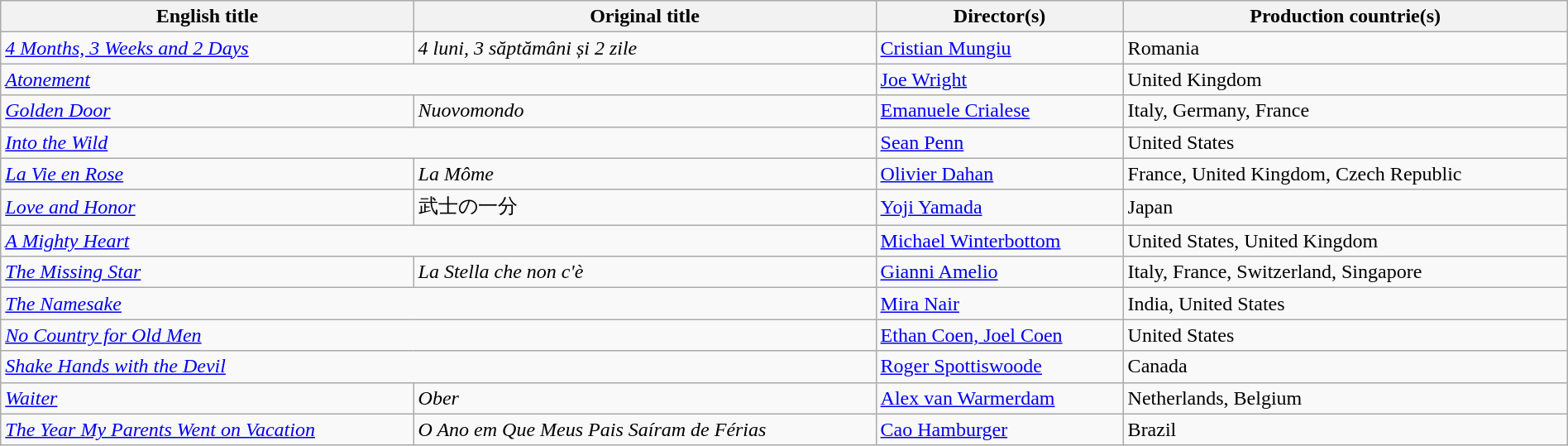<table class="sortable wikitable" style="width:100%; margin-bottom:4px">
<tr>
<th>English title</th>
<th>Original title</th>
<th>Director(s)</th>
<th>Production countrie(s)</th>
</tr>
<tr>
<td><em><a href='#'>4 Months, 3 Weeks and 2 Days</a></em></td>
<td><em>4 luni, 3 săptămâni și 2 zile</em></td>
<td><a href='#'>Cristian Mungiu</a></td>
<td>Romania</td>
</tr>
<tr>
<td colspan="2"><em><a href='#'>Atonement</a></em></td>
<td><a href='#'>Joe Wright</a></td>
<td>United Kingdom</td>
</tr>
<tr>
<td><em><a href='#'>Golden Door</a></em></td>
<td><em>Nuovomondo</em></td>
<td><a href='#'>Emanuele Crialese</a></td>
<td>Italy, Germany, France</td>
</tr>
<tr>
<td colspan="2"><em><a href='#'>Into the Wild</a></em></td>
<td><a href='#'>Sean Penn</a></td>
<td>United States</td>
</tr>
<tr>
<td><em><a href='#'>La Vie en Rose</a></em></td>
<td><em>La Môme</em></td>
<td><a href='#'>Olivier Dahan</a></td>
<td>France, United Kingdom, Czech Republic</td>
</tr>
<tr>
<td><em><a href='#'>Love and Honor</a></em></td>
<td>武士の一分</td>
<td><a href='#'>Yoji Yamada</a></td>
<td>Japan</td>
</tr>
<tr>
<td colspan="2"><em><a href='#'>A Mighty Heart</a></em></td>
<td><a href='#'>Michael Winterbottom</a></td>
<td>United States, United Kingdom</td>
</tr>
<tr>
<td><em><a href='#'>The Missing Star</a></em></td>
<td><em>La Stella che non c'è</em></td>
<td><a href='#'>Gianni Amelio</a></td>
<td>Italy, France, Switzerland, Singapore</td>
</tr>
<tr>
<td colspan="2"><em><a href='#'>The Namesake</a></em></td>
<td><a href='#'>Mira Nair</a></td>
<td>India, United States</td>
</tr>
<tr>
<td colspan="2"><em><a href='#'>No Country for Old Men</a></em></td>
<td><a href='#'>Ethan Coen, Joel Coen</a></td>
<td>United States</td>
</tr>
<tr>
<td colspan="2"><em><a href='#'>Shake Hands with the Devil</a></em></td>
<td><a href='#'>Roger Spottiswoode</a></td>
<td>Canada</td>
</tr>
<tr>
<td><em><a href='#'>Waiter</a></em></td>
<td><em>Ober</em></td>
<td><a href='#'>Alex van Warmerdam</a></td>
<td>Netherlands, Belgium</td>
</tr>
<tr>
<td><em><a href='#'>The Year My Parents Went on Vacation</a></em></td>
<td><em>O Ano em Que Meus Pais Saíram de Férias</em></td>
<td><a href='#'>Cao Hamburger</a></td>
<td>Brazil</td>
</tr>
</table>
